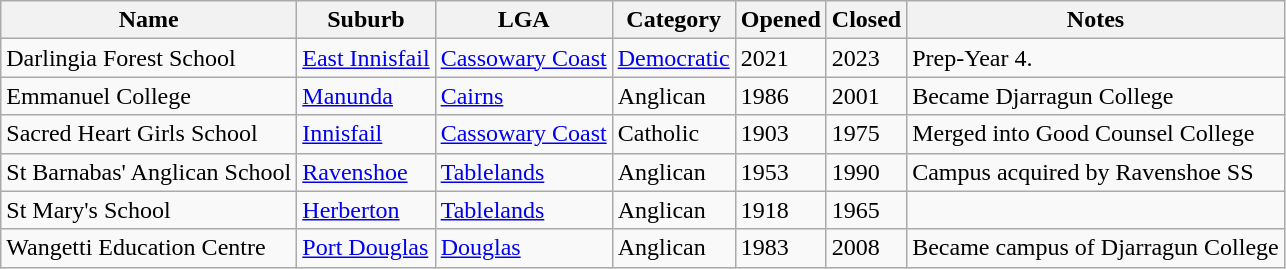<table class="wikitable sortable">
<tr>
<th>Name</th>
<th>Suburb</th>
<th>LGA</th>
<th>Category</th>
<th>Opened</th>
<th>Closed</th>
<th>Notes</th>
</tr>
<tr>
<td>Darlingia Forest School</td>
<td><a href='#'>East Innisfail</a></td>
<td><a href='#'>Cassowary Coast</a></td>
<td><a href='#'>Democratic</a></td>
<td>2021</td>
<td>2023</td>
<td>Prep-Year 4.</td>
</tr>
<tr>
<td>Emmanuel College</td>
<td><a href='#'>Manunda</a></td>
<td><a href='#'>Cairns</a></td>
<td>Anglican</td>
<td>1986</td>
<td>2001</td>
<td>Became Djarragun College</td>
</tr>
<tr>
<td>Sacred Heart Girls School</td>
<td><a href='#'>Innisfail</a></td>
<td><a href='#'>Cassowary Coast</a></td>
<td>Catholic</td>
<td>1903</td>
<td>1975</td>
<td>Merged into Good Counsel College</td>
</tr>
<tr>
<td>St Barnabas' Anglican School</td>
<td><a href='#'>Ravenshoe</a></td>
<td><a href='#'>Tablelands</a></td>
<td>Anglican</td>
<td>1953</td>
<td>1990</td>
<td>Campus acquired by Ravenshoe SS</td>
</tr>
<tr>
<td>St Mary's School</td>
<td><a href='#'>Herberton</a></td>
<td><a href='#'>Tablelands</a></td>
<td>Anglican</td>
<td>1918</td>
<td>1965</td>
<td></td>
</tr>
<tr>
<td>Wangetti Education Centre</td>
<td><a href='#'>Port Douglas</a></td>
<td><a href='#'>Douglas</a></td>
<td>Anglican</td>
<td>1983</td>
<td>2008</td>
<td>Became campus of Djarragun College</td>
</tr>
</table>
